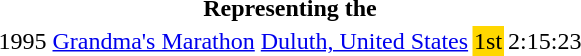<table>
<tr>
<th colspan="5">Representing the </th>
</tr>
<tr>
<td>1995</td>
<td><a href='#'>Grandma's Marathon</a></td>
<td><a href='#'>Duluth, United States</a></td>
<td bgcolor="gold">1st</td>
<td>2:15:23</td>
</tr>
</table>
